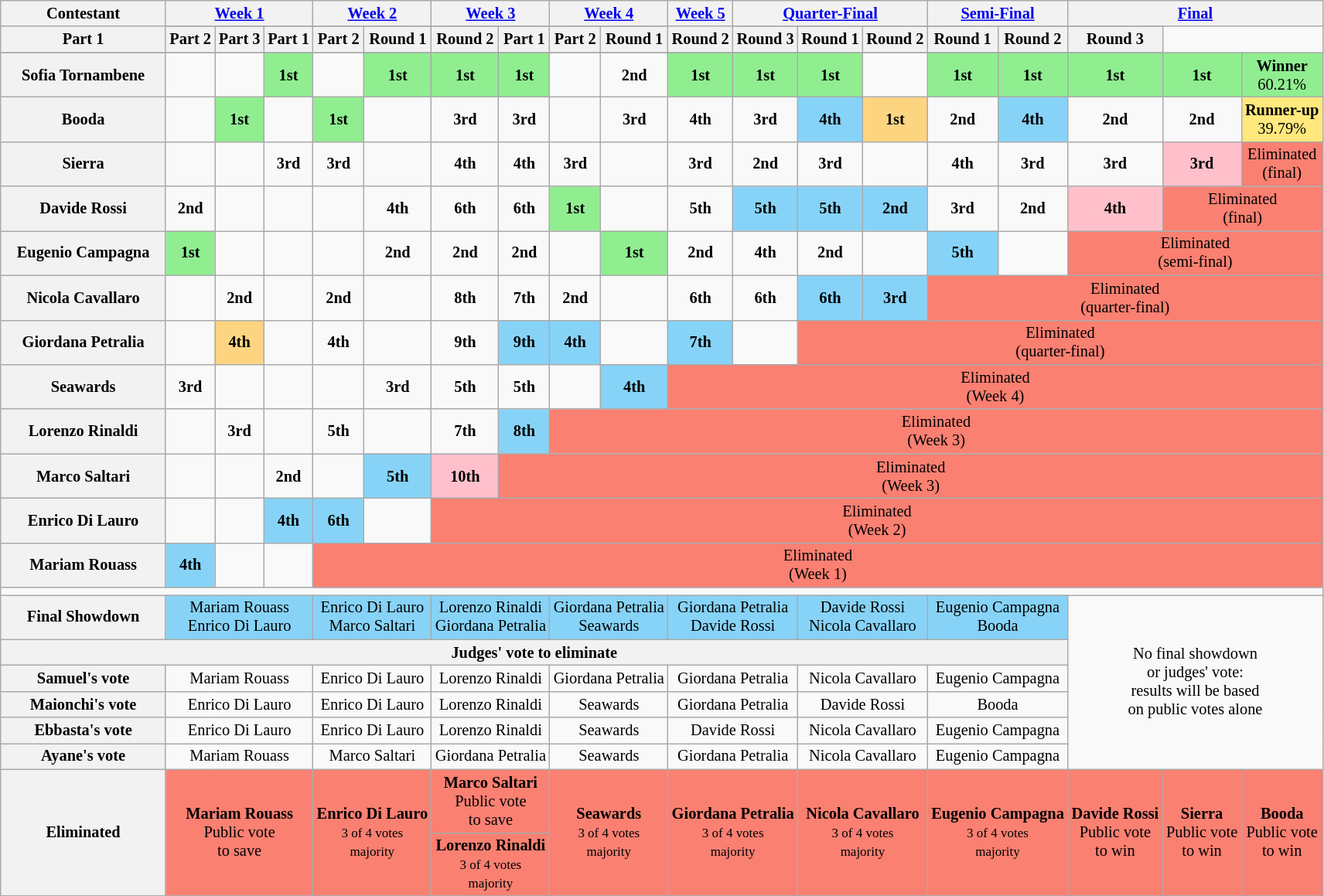<table class="wikitable" style="text-align:center; font-size:85%">
<tr>
<th rowspan="2" style="width:10em;">Contestant</th>
<th colspan="3"><a href='#'>Week 1</a></th>
<th colspan="2"><a href='#'>Week 2</a></th>
<th colspan="2"><a href='#'>Week 3</a></th>
<th colspan="2"><a href='#'>Week 4</a></th>
<th colspan="1" rowspan="2"><a href='#'>Week 5</a></th>
<th colspan="3"><a href='#'>Quarter-Final</a></th>
<th colspan="2"><a href='#'>Semi-Final</a></th>
<th colspan="3"><a href='#'>Final</a></th>
</tr>
<tr>
</tr>
<tr>
<th>Part 1</th>
<th>Part 2</th>
<th>Part 3</th>
<th>Part 1</th>
<th>Part 2</th>
<th>Round 1</th>
<th>Round 2</th>
<th>Part 1</th>
<th>Part 2</th>
<th>Round 1</th>
<th>Round 2</th>
<th>Round 3</th>
<th>Round 1</th>
<th>Round 2</th>
<th>Round 1</th>
<th>Round 2</th>
<th>Round 3</th>
</tr>
<tr>
</tr>
<tr>
<th>Sofia Tornambene</th>
<td></td>
<td></td>
<td style="background:lightgreen"><strong>1st</strong></td>
<td></td>
<td style="background:lightgreen"><strong>1st</strong></td>
<td style="background:lightgreen"><strong>1st</strong></td>
<td style="background:lightgreen"><strong>1st</strong></td>
<td></td>
<td><strong>2nd</strong></td>
<td style="background:lightgreen"><strong>1st</strong></td>
<td style="background:lightgreen"><strong>1st</strong></td>
<td style="background:lightgreen"><strong>1st</strong></td>
<td></td>
<td style="background:lightgreen"><strong>1st</strong></td>
<td style="background:lightgreen"><strong>1st</strong></td>
<td style="background:lightgreen"><strong>1st</strong></td>
<td style="background:lightgreen"><strong>1st</strong></td>
<td style="background:lightgreen"><strong>Winner</strong><br>60.21%</td>
</tr>
<tr>
<th>Booda</th>
<td></td>
<td style="background:lightgreen"><strong>1st</strong></td>
<td></td>
<td style="background:lightgreen"><strong>1st</strong></td>
<td></td>
<td><strong>3rd</strong></td>
<td><strong>3rd</strong></td>
<td></td>
<td><strong>3rd</strong></td>
<td><strong>4th</strong></td>
<td><strong>3rd</strong></td>
<td bgcolor=#87D3F8><strong>4th</strong></td>
<td bgcolor=fdd581><strong>1st</strong></td>
<td><strong>2nd</strong></td>
<td bgcolor=87D3F8><strong>4th</strong></td>
<td><strong>2nd</strong></td>
<td><strong>2nd</strong></td>
<td style="background:#FFE87C"><strong>Runner-up</strong><br>39.79%</td>
</tr>
<tr>
<th>Sierra</th>
<td></td>
<td></td>
<td><strong>3rd</strong></td>
<td><strong>3rd</strong></td>
<td></td>
<td><strong>4th</strong></td>
<td><strong>4th</strong></td>
<td><strong>3rd</strong></td>
<td></td>
<td><strong>3rd</strong></td>
<td><strong>2nd</strong></td>
<td><strong>3rd</strong></td>
<td></td>
<td><strong>4th</strong></td>
<td><strong>3rd</strong></td>
<td><strong>3rd</strong></td>
<td bgcolor=pink><strong>3rd</strong></td>
<td style="background:#FA8072" colspan=12>Eliminated<br>(final)</td>
</tr>
<tr>
<th>Davide Rossi</th>
<td><strong>2nd</strong></td>
<td></td>
<td></td>
<td></td>
<td><strong>4th</strong></td>
<td><strong>6th</strong></td>
<td><strong>6th</strong></td>
<td style="background:lightgreen"><strong>1st</strong></td>
<td></td>
<td><strong>5th</strong></td>
<td bgcolor=87D3F8><strong>5th</strong></td>
<td bgcolor=#87D3F8><strong>5th</strong></td>
<td bgcolor=87D3F8><strong>2nd</strong></td>
<td><strong>3rd</strong></td>
<td><strong>2nd</strong></td>
<td bgcolor=pink><strong>4th</strong></td>
<td style="background:#FA8072" colspan=12>Eliminated<br>(final)</td>
</tr>
<tr>
<th>Eugenio Campagna</th>
<td style="background:lightgreen"><strong>1st</strong></td>
<td></td>
<td></td>
<td></td>
<td><strong>2nd</strong></td>
<td><strong>2nd</strong></td>
<td><strong>2nd</strong></td>
<td></td>
<td style="background:lightgreen"><strong>1st</strong></td>
<td><strong>2nd</strong></td>
<td><strong>4th</strong></td>
<td><strong>2nd</strong></td>
<td></td>
<td bgcolor=87D3F8><strong>5th</strong></td>
<td></td>
<td style="background:#FA8072" colspan=12>Eliminated<br>(semi-final)</td>
</tr>
<tr>
<th>Nicola Cavallaro</th>
<td></td>
<td><strong>2nd</strong></td>
<td></td>
<td><strong>2nd</strong></td>
<td></td>
<td><strong>8th</strong></td>
<td><strong>7th</strong></td>
<td><strong>2nd</strong></td>
<td></td>
<td><strong>6th</strong></td>
<td><strong>6th</strong></td>
<td bgcolor=#87D3F8><strong>6th</strong></td>
<td bgcolor=#87D3F8><strong>3rd</strong></td>
<td style="background:#FA8072" colspan=12>Eliminated<br>(quarter-final)</td>
</tr>
<tr>
<th>Giordana Petralia</th>
<td></td>
<td bgcolor=fdd581><strong>4th</strong></td>
<td></td>
<td><strong>4th</strong></td>
<td></td>
<td><strong>9th</strong></td>
<td bgcolor=#87D3F8><strong>9th</strong></td>
<td bgcolor=#87D3F8><strong>4th</strong></td>
<td></td>
<td bgcolor=#87D3F8><strong>7th</strong></td>
<td></td>
<td style="background:#FA8072" colspan=12>Eliminated<br>(quarter-final)</td>
</tr>
<tr>
<th>Seawards</th>
<td><strong>3rd</strong></td>
<td></td>
<td></td>
<td></td>
<td><strong>3rd</strong></td>
<td><strong>5th</strong></td>
<td><strong>5th</strong></td>
<td></td>
<td bgcolor=#87D3F8><strong>4th</strong></td>
<td style="background:#FA8072" colspan=12>Eliminated<br>(Week 4)</td>
</tr>
<tr>
<th>Lorenzo Rinaldi</th>
<td></td>
<td><strong>3rd</strong></td>
<td></td>
<td><strong>5th</strong></td>
<td></td>
<td><strong>7th</strong></td>
<td bgcolor=87D3F8><strong>8th</strong></td>
<td style="background:#FA8072" colspan=13>Eliminated<br>(Week 3)</td>
</tr>
<tr>
<th>Marco Saltari</th>
<td></td>
<td></td>
<td><strong>2nd</strong></td>
<td></td>
<td bgcolor=87D3F8><strong>5th</strong></td>
<td bgcolor=pink><strong>10th</strong></td>
<td style="background:#FA8072" colspan=14>Eliminated<br>(Week 3)</td>
</tr>
<tr>
<th>Enrico Di Lauro</th>
<td></td>
<td></td>
<td bgcolor=87D3F8><strong>4th</strong></td>
<td bgcolor=87D3F8><strong>6th</strong></td>
<td></td>
<td style="background:#FA8072" colspan=15>Eliminated<br>(Week 2)</td>
</tr>
<tr>
<th>Mariam Rouass</th>
<td bgcolor=87D3F8><strong>4th</strong></td>
<td></td>
<td></td>
<td style="background:#FA8072" colspan=16>Eliminated<br>(Week 1)</td>
</tr>
<tr>
<td colspan="20"></td>
</tr>
<tr>
<th colspan="1">Final Showdown</th>
<td colspan="3" style="background:#87D3F8">Mariam Rouass<br>Enrico Di Lauro</td>
<td colspan="2" style="background:#87D3F8">Enrico Di Lauro<br>Marco Saltari</td>
<td colspan="2" style="background:#87D3F8">Lorenzo Rinaldi<br>Giordana Petralia</td>
<td colspan="2" style="background:#87D3F8">Giordana Petralia<br>Seawards</td>
<td colspan="2" style="background:#87D3F8">Giordana Petralia<br>Davide Rossi</td>
<td colspan="2" style="background:#87D3F8">Davide Rossi<br>Nicola Cavallaro</td>
<td colspan="2" style="background:#87D3F8">Eugenio Campagna<br>Booda</td>
<td rowspan="6" colspan="3">No final showdown<br>or judges' vote:<br>results will be based<br>on public votes alone</td>
</tr>
<tr>
<th colspan="16">Judges' vote to eliminate</th>
</tr>
<tr>
<th>Samuel's vote</th>
<td colspan="3">Mariam Rouass</td>
<td colspan="2">Enrico Di Lauro</td>
<td colspan="2">Lorenzo Rinaldi</td>
<td colspan="2">Giordana Petralia</td>
<td colspan="2">Giordana Petralia</td>
<td colspan="2">Nicola Cavallaro</td>
<td colspan="2">Eugenio Campagna</td>
</tr>
<tr>
<th>Maionchi's vote</th>
<td colspan="3">Enrico Di Lauro</td>
<td colspan="2">Enrico Di Lauro</td>
<td colspan="2">Lorenzo Rinaldi</td>
<td colspan="2">Seawards</td>
<td colspan="2">Giordana Petralia</td>
<td colspan="2">Davide Rossi</td>
<td colspan="2">Booda</td>
</tr>
<tr>
<th>Ebbasta's vote</th>
<td colspan="3">Enrico Di Lauro</td>
<td colspan="2">Enrico Di Lauro</td>
<td colspan="2">Lorenzo Rinaldi</td>
<td colspan="2">Seawards</td>
<td colspan="2">Davide Rossi</td>
<td colspan="2">Nicola Cavallaro</td>
<td colspan="2">Eugenio Campagna</td>
</tr>
<tr>
<th>Ayane's vote</th>
<td colspan="3">Mariam Rouass</td>
<td colspan="2">Marco Saltari</td>
<td colspan="2">Giordana Petralia</td>
<td colspan="2">Seawards</td>
<td colspan="2">Giordana Petralia</td>
<td colspan="2">Nicola Cavallaro</td>
<td colspan="2">Eugenio Campagna</td>
</tr>
<tr>
<th rowspan=2 colspan=1>Eliminated</th>
<td style="background:salmon;" rowspan=2 colspan=3><strong>Mariam Rouass</strong><br>Public vote<br>to save</td>
<td style="background:salmon;" rowspan=2 colspan=2><strong>Enrico Di Lauro</strong><br><small>3 of 4 votes<br>majority</small></td>
<td colspan="2" style="background:salmon;"><strong>Marco Saltari</strong><br>Public vote<br>to save</td>
<td style="background:salmon;" colspan=2 rowspan=2><strong>Seawards</strong><br><small>3 of 4 votes<br>majority</small></td>
<td style="background:salmon;" rowspan=2 colspan=2><strong>Giordana Petralia</strong><br><small>3 of 4 votes<br>majority</small></td>
<td style="background:salmon;" rowspan=2 colspan=2><strong>Nicola Cavallaro</strong><br><small>3 of 4 votes<br>majority</small></td>
<td style="background:salmon;" colspan=2 rowspan=2><strong>Eugenio Campagna</strong><br><small>3 of 4 votes<br>majority</small></td>
<td style="background:#FA8072" rowspan=2><strong>Davide Rossi</strong><br>Public vote<br>to win</td>
<td style="background:#FA8072" rowspan=2><strong>Sierra</strong><br>Public vote<br>to win</td>
<td style="background:#FA8072" rowspan=2><strong>Booda</strong><br>Public vote<br>to win</td>
</tr>
<tr>
<td style="background:salmon;" colspan=2><strong>Lorenzo Rinaldi</strong><br><small>3 of 4 votes<br>majority</small></td>
</tr>
</table>
